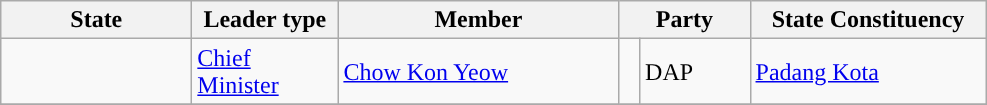<table class ="wikitable sortable">
<tr>
<th style="width:120px;">State</th>
<th style="width:90px;">Leader type</th>
<th style="width:180px;">Member</th>
<th style="width:80px;" colspan=2>Party</th>
<th style="width:150px;">State Constituency</th>
</tr>
<tr>
<td></td>
<td><a href='#'>Chief Minister</a></td>
<td><a href='#'>Chow Kon Yeow</a></td>
<td></td>
<td>DAP</td>
<td><a href='#'>Padang Kota</a></td>
</tr>
<tr>
</tr>
</table>
